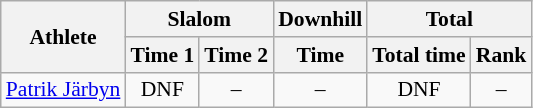<table class="wikitable" style="font-size:90%">
<tr>
<th rowspan="2">Athlete</th>
<th colspan="2">Slalom</th>
<th>Downhill</th>
<th colspan="2">Total</th>
</tr>
<tr>
<th>Time 1</th>
<th>Time 2</th>
<th>Time</th>
<th>Total time</th>
<th>Rank</th>
</tr>
<tr>
<td><a href='#'>Patrik Järbyn</a></td>
<td align="center">DNF</td>
<td align="center">–</td>
<td align="center">–</td>
<td align="center">DNF</td>
<td align="center">–</td>
</tr>
</table>
